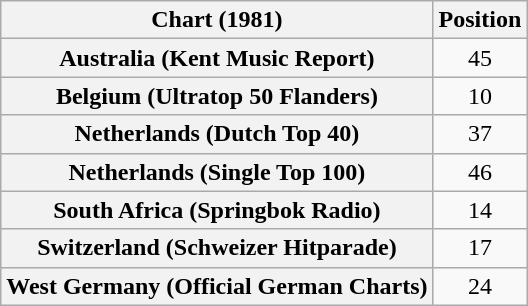<table class="wikitable sortable plainrowheaders" style="text-align:center">
<tr>
<th scope="col">Chart (1981)</th>
<th scope="col">Position</th>
</tr>
<tr>
<th scope="row">Australia (Kent Music Report)</th>
<td>45</td>
</tr>
<tr>
<th scope="row">Belgium (Ultratop 50 Flanders)</th>
<td>10</td>
</tr>
<tr>
<th scope="row">Netherlands (Dutch Top 40)</th>
<td>37</td>
</tr>
<tr>
<th scope="row">Netherlands (Single Top 100)</th>
<td>46</td>
</tr>
<tr>
<th scope="row">South Africa (Springbok Radio)</th>
<td>14</td>
</tr>
<tr>
<th scope="row">Switzerland (Schweizer Hitparade)</th>
<td>17</td>
</tr>
<tr>
<th scope="row">West Germany (Official German Charts)</th>
<td>24</td>
</tr>
</table>
